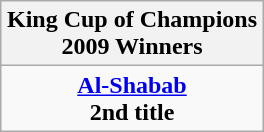<table class="wikitable" style="text-align: center; margin: 0 auto;">
<tr>
<th>King Cup of Champions <br>2009 Winners</th>
</tr>
<tr>
<td><strong><a href='#'>Al-Shabab</a></strong><br><strong>2nd title</strong></td>
</tr>
</table>
